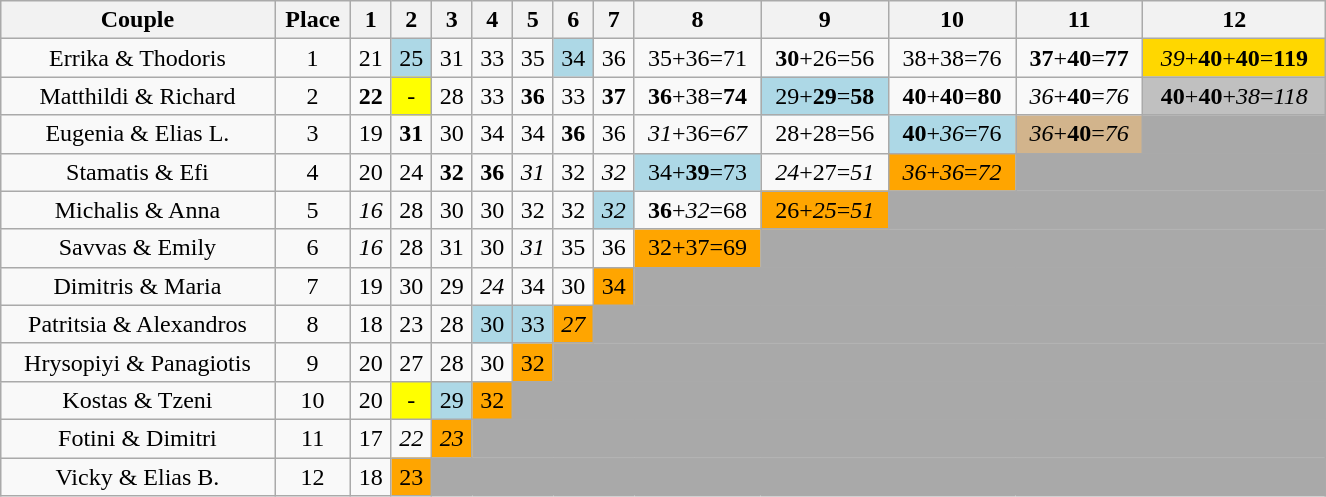<table class="wikitable sortable"  style="margin:auto; text-align:center; white:nowrap; width:70%;">
<tr>
<th>Couple</th>
<th>Place</th>
<th>1</th>
<th>2</th>
<th>3</th>
<th>4</th>
<th>5</th>
<th>6</th>
<th>7</th>
<th>8</th>
<th>9</th>
<th>10</th>
<th>11</th>
<th>12</th>
</tr>
<tr>
<td>Errika & Thodoris</td>
<td>1</td>
<td>21</td>
<td bgcolor="lightblue">25</td>
<td>31</td>
<td>33</td>
<td>35</td>
<td bgcolor="lightblue">34</td>
<td>36</td>
<td>35+36=71</td>
<td><span><strong>30</strong></span>+26=56</td>
<td>38+38=76</td>
<td><span><strong>37</strong></span>+<strong>40</strong>=<span><strong>77</strong></span></td>
<td bgcolor="gold"><span><em>39</em></span>+<strong>40</strong>+<span><strong>40</strong></span>=<span><strong>119</strong></span></td>
</tr>
<tr>
<td>Matthildi & Richard</td>
<td>2</td>
<td><span><strong>22</strong></span></td>
<td bgcolor="yellow">-</td>
<td>28</td>
<td>33</td>
<td><span><strong>36</strong></span></td>
<td>33</td>
<td><span><strong>37</strong></span></td>
<td><span><strong>36</strong></span>+38=<span><strong>74</strong></span></td>
<td bgcolor="lightblue">29+<span><strong>29</strong></span>=<span><strong>58</strong></span></td>
<td><span><strong>40</strong></span>+<span><strong>40</strong></span>=<span><strong>80</strong></span></td>
<td><span><em>36</em></span>+<strong>40</strong>=<span><em>76</em></span></td>
<td bgcolor="silver"><span><strong>40</strong></span>+<strong>40</strong>+<span><em>38</em></span>=<span><em>118</em></span></td>
</tr>
<tr>
<td>Eugenia & Elias L.</td>
<td>3</td>
<td>19</td>
<td><span><strong>31</strong></span></td>
<td>30</td>
<td>34</td>
<td>34</td>
<td><span><strong>36</strong></span></td>
<td>36</td>
<td><span><em>31</em></span>+36=<span><em>67</em></span></td>
<td>28+28=56</td>
<td bgcolor="lightblue"><span><strong>40</strong></span>+<span><em>36</em></span>=76</td>
<td bgcolor="tan"><span><em>36</em></span>+<strong>40</strong>=<span><em>76</em></span></td>
<td bgcolor="darkgray" colspan="1"></td>
</tr>
<tr>
<td>Stamatis & Efi</td>
<td>4</td>
<td>20</td>
<td>24</td>
<td><span><strong>32</strong></span></td>
<td><span><strong>36</strong></span></td>
<td><span><em>31</em></span></td>
<td>32</td>
<td><span><em>32</em></span></td>
<td bgcolor="lightblue">34+<span><strong>39</strong></span>=73</td>
<td><span><em>24</em></span>+27=<span><em>51</em></span></td>
<td bgcolor="orange"><span><em>36</em></span>+<span><em>36</em></span>=<span><em>72</em></span></td>
<td bgcolor="darkgray" colspan="2"></td>
</tr>
<tr>
<td>Michalis & Anna</td>
<td>5</td>
<td><span><em>16</em></span></td>
<td>28</td>
<td>30</td>
<td>30</td>
<td>32</td>
<td>32</td>
<td bgcolor="lightblue"><span><em>32</em></span></td>
<td><span><strong>36</strong></span>+<span><em>32</em></span>=68</td>
<td bgcolor="orange">26+<span><em>25</em></span>=<span><em>51</em></span></td>
<td bgcolor="darkgray" colspan="3"></td>
</tr>
<tr>
<td>Savvas & Emily</td>
<td>6</td>
<td><span><em>16</em></span></td>
<td>28</td>
<td>31</td>
<td>30</td>
<td><span><em>31</em></span></td>
<td>35</td>
<td>36</td>
<td bgcolor="orange">32+37=69</td>
<td bgcolor="darkgray" colspan="4"></td>
</tr>
<tr>
<td>Dimitris & Maria</td>
<td>7</td>
<td>19</td>
<td>30</td>
<td>29</td>
<td><span><em>24</em></span></td>
<td>34</td>
<td>30</td>
<td bgcolor="orange">34</td>
<td bgcolor="darkgray" colspan="5"></td>
</tr>
<tr>
<td>Patritsia & Alexandros</td>
<td>8</td>
<td>18</td>
<td>23</td>
<td>28</td>
<td bgcolor="lightblue">30</td>
<td bgcolor="lightblue">33</td>
<td bgcolor="orange"><span><em>27</em></span></td>
<td bgcolor="darkgray" colspan="6"></td>
</tr>
<tr>
<td>Hrysopiyi & Panagiotis</td>
<td>9</td>
<td>20</td>
<td>27</td>
<td>28</td>
<td>30</td>
<td bgcolor="orange">32</td>
<td colspan="7" bgcolor="darkgray"></td>
</tr>
<tr>
<td>Kostas & Tzeni</td>
<td>10</td>
<td>20</td>
<td bgcolor="yellow">-</td>
<td bgcolor="lightblue">29</td>
<td bgcolor="orange">32</td>
<td colspan="8" bgcolor="darkgray"></td>
</tr>
<tr>
<td>Fotini & Dimitri</td>
<td>11</td>
<td>17</td>
<td><span><em>22</em></span></td>
<td bgcolor="orange"><span><em>23</em></span></td>
<td colspan="9" bgcolor="darkgray"></td>
</tr>
<tr>
<td>Vicky & Elias B.</td>
<td>12</td>
<td>18</td>
<td bgcolor="orange">23</td>
<td colspan="10" bgcolor="darkgray"></td>
</tr>
</table>
